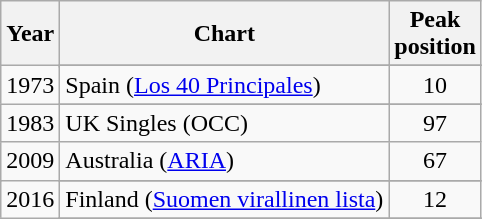<table class="wikitable sortable">
<tr>
<th scope="col">Year</th>
<th scope="col">Chart</th>
<th scope="col">Peak<br>position</th>
</tr>
<tr>
<td rowspan="4">1973<br></td>
</tr>
<tr>
</tr>
<tr>
<td>Spain (<a href='#'>Los 40 Principales</a>)</td>
<td align="center">10</td>
</tr>
<tr>
</tr>
<tr>
<td>1983</td>
<td>UK Singles (OCC)</td>
<td style="text-align:center;">97</td>
</tr>
<tr>
<td>2009</td>
<td>Australia (<a href='#'>ARIA</a>)</td>
<td style="text-align:center;">67</td>
</tr>
<tr>
<td rowspan="11">2016<br></td>
</tr>
<tr>
</tr>
<tr>
<td>Finland (<a href='#'>Suomen virallinen lista</a>)</td>
<td style="text-align:center;">12</td>
</tr>
<tr>
</tr>
<tr>
</tr>
<tr>
</tr>
<tr>
</tr>
<tr>
</tr>
<tr>
</tr>
<tr>
</tr>
</table>
